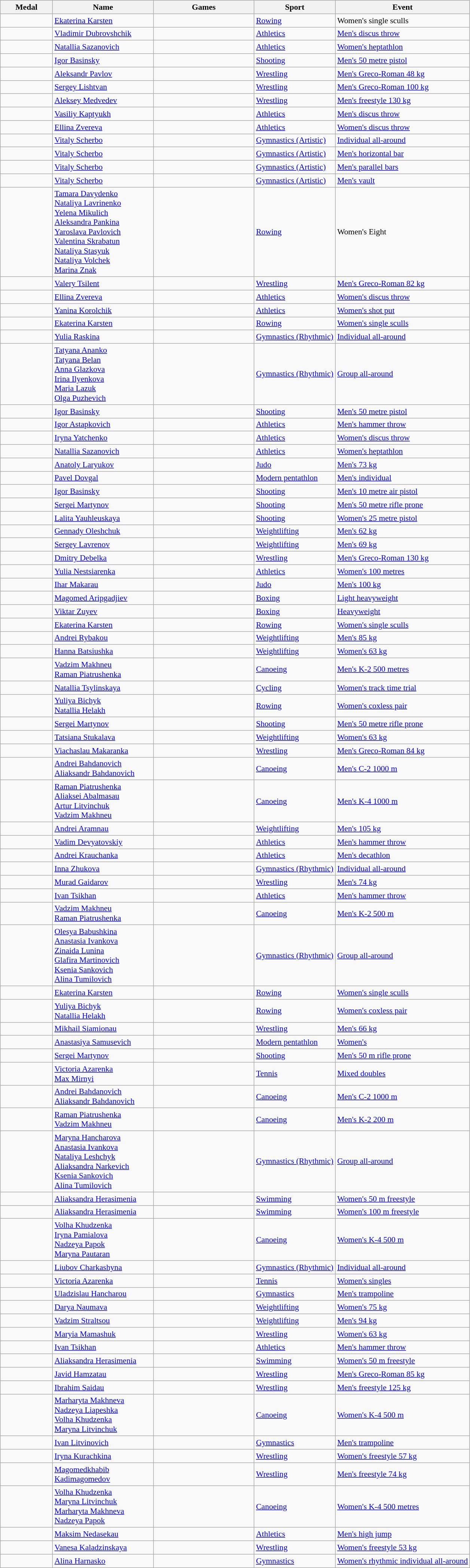<table class="wikitable sortable" style="font-size:90%">
<tr>
<th style="width:6em">Medal</th>
<th style="width:12em">Name</th>
<th style="width:12em">Games</th>
<th>Sport</th>
<th>Event</th>
</tr>
<tr>
<td></td>
<td><a href='#'>Ekaterina Karsten</a></td>
<td></td>
<td> <a href='#'>Rowing</a></td>
<td>Women's single sculls</td>
</tr>
<tr>
<td></td>
<td><a href='#'>Vladimir Dubrovshchik</a></td>
<td></td>
<td> <a href='#'>Athletics</a></td>
<td><a href='#'>Men's discus throw</a></td>
</tr>
<tr>
<td></td>
<td><a href='#'>Natallia Sazanovich</a></td>
<td></td>
<td> <a href='#'>Athletics</a></td>
<td><a href='#'>Women's heptathlon</a></td>
</tr>
<tr>
<td></td>
<td><a href='#'>Igor Basinsky</a></td>
<td></td>
<td> <a href='#'>Shooting</a></td>
<td><a href='#'>Men's 50 metre pistol</a></td>
</tr>
<tr>
<td></td>
<td><a href='#'>Aleksandr Pavlov</a></td>
<td></td>
<td> <a href='#'>Wrestling</a></td>
<td><a href='#'>Men's Greco-Roman 48 kg</a></td>
</tr>
<tr>
<td></td>
<td><a href='#'>Sergey Lishtvan</a></td>
<td></td>
<td> <a href='#'>Wrestling</a></td>
<td><a href='#'>Men's Greco-Roman 100 kg</a></td>
</tr>
<tr>
<td></td>
<td><a href='#'>Aleksey Medvedev</a></td>
<td></td>
<td> <a href='#'>Wrestling</a></td>
<td><a href='#'>Men's freestyle 130 kg</a></td>
</tr>
<tr>
<td></td>
<td><a href='#'>Vasiliy Kaptyukh</a></td>
<td></td>
<td> <a href='#'>Athletics</a></td>
<td><a href='#'>Men's discus throw</a></td>
</tr>
<tr>
<td></td>
<td><a href='#'>Ellina Zvereva</a></td>
<td></td>
<td> <a href='#'>Athletics</a></td>
<td><a href='#'>Women's discus throw</a></td>
</tr>
<tr>
<td></td>
<td><a href='#'>Vitaly Scherbo</a></td>
<td></td>
<td> <a href='#'>Gymnastics (Artistic)</a></td>
<td><a href='#'>Individual all-around</a></td>
</tr>
<tr>
<td></td>
<td><a href='#'>Vitaly Scherbo</a></td>
<td></td>
<td> <a href='#'>Gymnastics (Artistic)</a></td>
<td><a href='#'>Men's horizontal bar</a></td>
</tr>
<tr>
<td></td>
<td><a href='#'>Vitaly Scherbo</a></td>
<td></td>
<td> <a href='#'>Gymnastics (Artistic)</a></td>
<td><a href='#'>Men's parallel bars</a></td>
</tr>
<tr>
<td></td>
<td><a href='#'>Vitaly Scherbo</a></td>
<td></td>
<td> <a href='#'>Gymnastics (Artistic)</a></td>
<td><a href='#'>Men's vault</a></td>
</tr>
<tr>
<td></td>
<td><a href='#'>Tamara Davydenko</a><br> <a href='#'>Nataliya Lavrinenko</a><br> <a href='#'>Yelena Mikulich</a><br> <a href='#'>Aleksandra Pankina</a><br> <a href='#'>Yaroslava Pavlovich</a><br> <a href='#'>Valentina Skrabatun</a><br><a href='#'>Nataliya Stasyuk</a><br><a href='#'>Nataliya Volchek</a> <br><a href='#'>Marina Znak</a></td>
<td></td>
<td> <a href='#'>Rowing</a></td>
<td>Women's Eight</td>
</tr>
<tr>
<td></td>
<td><a href='#'>Valery Tsilent</a></td>
<td></td>
<td> <a href='#'>Wrestling</a></td>
<td><a href='#'>Men's Greco-Roman 82 kg</a></td>
</tr>
<tr>
<td></td>
<td><a href='#'>Ellina Zvereva</a></td>
<td></td>
<td> <a href='#'>Athletics</a></td>
<td><a href='#'>Women's discus throw</a></td>
</tr>
<tr>
<td></td>
<td><a href='#'>Yanina Korolchik</a></td>
<td></td>
<td> <a href='#'>Athletics</a></td>
<td><a href='#'>Women's shot put</a></td>
</tr>
<tr>
<td></td>
<td><a href='#'>Ekaterina Karsten</a></td>
<td></td>
<td> <a href='#'>Rowing</a></td>
<td><a href='#'>Women's single sculls</a></td>
</tr>
<tr>
<td></td>
<td><a href='#'>Yulia Raskina</a></td>
<td></td>
<td> <a href='#'>Gymnastics (Rhythmic)</a></td>
<td><a href='#'>Individual all-around</a></td>
</tr>
<tr>
<td></td>
<td><a href='#'>Tatyana Ananko</a><br> <a href='#'>Tatyana Belan</a><br> <a href='#'>Anna Glazkova</a><br> <a href='#'>Irina Ilyenkova</a><br> <a href='#'>Maria Lazuk</a><br> <a href='#'>Olga Puzhevich</a></td>
<td></td>
<td> <a href='#'>Gymnastics (Rhythmic)</a></td>
<td><a href='#'>Group all-around</a></td>
</tr>
<tr>
<td></td>
<td><a href='#'>Igor Basinsky</a></td>
<td></td>
<td> <a href='#'>Shooting</a></td>
<td><a href='#'>Men's 50 metre pistol</a></td>
</tr>
<tr>
<td></td>
<td><a href='#'>Igor Astapkovich</a></td>
<td></td>
<td> <a href='#'>Athletics</a></td>
<td><a href='#'>Men's hammer throw</a></td>
</tr>
<tr>
<td></td>
<td><a href='#'>Iryna Yatchenko</a></td>
<td></td>
<td> <a href='#'>Athletics</a></td>
<td><a href='#'>Women's discus throw</a></td>
</tr>
<tr>
<td></td>
<td><a href='#'>Natallia Sazanovich</a></td>
<td></td>
<td> <a href='#'>Athletics</a></td>
<td><a href='#'>Women's heptathlon</a></td>
</tr>
<tr>
<td></td>
<td><a href='#'>Anatoly Laryukov</a></td>
<td></td>
<td> <a href='#'>Judo</a></td>
<td><a href='#'>Men's 73 kg</a></td>
</tr>
<tr>
<td></td>
<td><a href='#'>Pavel Dovgal</a></td>
<td></td>
<td> <a href='#'>Modern pentathlon</a></td>
<td><a href='#'>Men's individual</a></td>
</tr>
<tr>
<td></td>
<td><a href='#'>Igor Basinsky</a></td>
<td></td>
<td> <a href='#'>Shooting</a></td>
<td><a href='#'>Men's 10 metre air pistol</a></td>
</tr>
<tr>
<td></td>
<td><a href='#'>Sergei Martynov</a></td>
<td></td>
<td> <a href='#'>Shooting</a></td>
<td><a href='#'>Men's 50 metre rifle prone</a></td>
</tr>
<tr>
<td></td>
<td><a href='#'>Lalita Yauhleuskaya</a></td>
<td></td>
<td> <a href='#'>Shooting</a></td>
<td><a href='#'>Women's 25 metre pistol</a></td>
</tr>
<tr>
<td></td>
<td><a href='#'>Gennady Oleshchuk</a></td>
<td></td>
<td> <a href='#'>Weightlifting</a></td>
<td><a href='#'>Men's 62 kg</a></td>
</tr>
<tr>
<td></td>
<td><a href='#'>Sergey Lavrenov</a></td>
<td></td>
<td> <a href='#'>Weightlifting</a></td>
<td><a href='#'>Men's 69 kg</a></td>
</tr>
<tr>
<td></td>
<td><a href='#'>Dmitry Debelka</a></td>
<td></td>
<td> <a href='#'>Wrestling</a></td>
<td><a href='#'>Men's Greco-Roman 130 kg</a></td>
</tr>
<tr>
<td></td>
<td><a href='#'>Yulia Nestsiarenka</a></td>
<td></td>
<td> <a href='#'>Athletics</a></td>
<td><a href='#'>Women's 100 metres</a></td>
</tr>
<tr>
<td></td>
<td><a href='#'>Ihar Makarau</a></td>
<td></td>
<td> <a href='#'>Judo</a></td>
<td><a href='#'>Men's 100 kg</a></td>
</tr>
<tr>
<td></td>
<td><a href='#'>Magomed Aripgadjiev</a></td>
<td></td>
<td> <a href='#'>Boxing</a></td>
<td><a href='#'>Light heavyweight</a></td>
</tr>
<tr>
<td></td>
<td><a href='#'>Viktar Zuyev</a></td>
<td></td>
<td> <a href='#'>Boxing</a></td>
<td><a href='#'>Heavyweight</a></td>
</tr>
<tr>
<td></td>
<td><a href='#'>Ekaterina Karsten</a></td>
<td></td>
<td> <a href='#'>Rowing</a></td>
<td><a href='#'>Women's single sculls</a></td>
</tr>
<tr>
<td></td>
<td><a href='#'>Andrei Rybakou</a></td>
<td></td>
<td> <a href='#'>Weightlifting</a></td>
<td><a href='#'>Men's 85 kg</a></td>
</tr>
<tr>
<td></td>
<td><a href='#'>Hanna Batsiushka</a></td>
<td></td>
<td> <a href='#'>Weightlifting</a></td>
<td><a href='#'>Women's 63 kg</a></td>
</tr>
<tr>
<td></td>
<td><a href='#'>Vadzim Makhneu</a><br><a href='#'>Raman Piatrushenka</a></td>
<td></td>
<td> <a href='#'>Canoeing</a></td>
<td><a href='#'>Men's K-2 500 metres</a></td>
</tr>
<tr>
<td></td>
<td><a href='#'>Natallia Tsylinskaya</a></td>
<td></td>
<td> <a href='#'>Cycling</a></td>
<td><a href='#'>Women's track time trial</a></td>
</tr>
<tr>
<td></td>
<td><a href='#'>Yuliya Bichyk</a><br><a href='#'>Natallia Helakh</a></td>
<td></td>
<td> <a href='#'>Rowing</a></td>
<td><a href='#'>Women's coxless pair</a></td>
</tr>
<tr>
<td></td>
<td><a href='#'>Sergei Martynov</a></td>
<td></td>
<td> <a href='#'>Shooting</a></td>
<td><a href='#'>Men's 50 metre rifle prone</a></td>
</tr>
<tr>
<td></td>
<td><a href='#'>Tatsiana Stukalava</a></td>
<td></td>
<td> <a href='#'>Weightlifting</a></td>
<td><a href='#'>Women's 63 kg</a></td>
</tr>
<tr>
<td></td>
<td><a href='#'>Viachaslau Makaranka</a></td>
<td></td>
<td> <a href='#'>Wrestling</a></td>
<td><a href='#'>Men's Greco-Roman 84 kg</a></td>
</tr>
<tr>
<td></td>
<td><a href='#'>Andrei Bahdanovich</a><br><a href='#'>Aliaksandr Bahdanovich</a></td>
<td></td>
<td> <a href='#'>Canoeing</a></td>
<td><a href='#'>Men's C-2 1000 m</a></td>
</tr>
<tr>
<td></td>
<td><a href='#'>Raman Piatrushenka</a><br><a href='#'>Aliaksei Abalmasau</a><br><a href='#'>Artur Litvinchuk</a><br><a href='#'>Vadzim Makhneu</a></td>
<td></td>
<td> <a href='#'>Canoeing</a></td>
<td><a href='#'>Men's K-4 1000 m</a></td>
</tr>
<tr>
<td></td>
<td><a href='#'>Andrei Aramnau</a></td>
<td></td>
<td> <a href='#'>Weightlifting</a></td>
<td><a href='#'>Men's 105 kg</a></td>
</tr>
<tr>
<td></td>
<td><a href='#'>Vadim Devyatovskiy</a></td>
<td></td>
<td> <a href='#'>Athletics</a></td>
<td><a href='#'>Men's hammer throw</a></td>
</tr>
<tr>
<td></td>
<td><a href='#'>Andrei Krauchanka</a></td>
<td></td>
<td> <a href='#'>Athletics</a></td>
<td><a href='#'>Men's decathlon</a></td>
</tr>
<tr>
<td></td>
<td><a href='#'>Inna Zhukova</a></td>
<td></td>
<td> <a href='#'>Gymnastics (Rhythmic)</a></td>
<td><a href='#'>Individual all-around</a></td>
</tr>
<tr>
<td></td>
<td><a href='#'>Murad Gaidarov</a></td>
<td></td>
<td> <a href='#'>Wrestling</a></td>
<td><a href='#'>Men's 74 kg</a></td>
</tr>
<tr>
<td></td>
<td><a href='#'>Ivan Tsikhan</a></td>
<td></td>
<td> <a href='#'>Athletics</a></td>
<td><a href='#'>Men's hammer throw</a></td>
</tr>
<tr>
<td></td>
<td><a href='#'>Vadzim Makhneu</a><br> <a href='#'>Raman Piatrushenka</a></td>
<td></td>
<td> <a href='#'>Canoeing</a></td>
<td><a href='#'>Men's K-2 500 m</a></td>
</tr>
<tr>
<td></td>
<td><a href='#'>Olesya Babushkina</a><br> <a href='#'>Anastasia Ivankova</a><br> <a href='#'>Zinaida Lunina</a><br> <a href='#'>Glafira Martinovich</a><br> <a href='#'>Ksenia Sankovich</a><br> <a href='#'>Alina Tumilovich</a></td>
<td></td>
<td> <a href='#'>Gymnastics (Rhythmic)</a></td>
<td><a href='#'>Group all-around</a></td>
</tr>
<tr>
<td></td>
<td><a href='#'>Ekaterina Karsten</a></td>
<td></td>
<td> <a href='#'>Rowing</a></td>
<td><a href='#'>Women's single sculls</a></td>
</tr>
<tr>
<td></td>
<td><a href='#'>Yuliya Bichyk</a><br><a href='#'>Natallia Helakh</a></td>
<td></td>
<td> <a href='#'>Rowing</a></td>
<td><a href='#'>Women's coxless pair</a></td>
</tr>
<tr>
<td></td>
<td><a href='#'>Mikhail Siamionau</a></td>
<td></td>
<td> <a href='#'>Wrestling</a></td>
<td><a href='#'>Men's 66 kg</a></td>
</tr>
<tr>
<td></td>
<td><a href='#'>Anastasiya Samusevich</a></td>
<td></td>
<td> <a href='#'>Modern pentathlon</a></td>
<td><a href='#'>Women's</a></td>
</tr>
<tr>
<td></td>
<td><a href='#'>Sergei Martynov</a></td>
<td></td>
<td> <a href='#'>Shooting</a></td>
<td><a href='#'>Men's 50 m rifle prone</a></td>
</tr>
<tr>
<td></td>
<td><a href='#'>Victoria Azarenka</a><br><a href='#'>Max Mirnyi</a></td>
<td></td>
<td> <a href='#'>Tennis</a></td>
<td><a href='#'>Mixed doubles</a></td>
</tr>
<tr>
<td></td>
<td><a href='#'>Andrei Bahdanovich</a><br><a href='#'>Aliaksandr Bahdanovich</a></td>
<td></td>
<td> <a href='#'>Canoeing</a></td>
<td><a href='#'>Men's C-2 1000 m</a></td>
</tr>
<tr>
<td></td>
<td><a href='#'>Raman Piatrushenka</a><br><a href='#'>Vadzim Makhneu</a></td>
<td></td>
<td> <a href='#'>Canoeing</a></td>
<td><a href='#'>Men's K-2 200 m</a></td>
</tr>
<tr>
<td></td>
<td><a href='#'>Maryna Hancharova</a><br> <a href='#'>Anastasia Ivankova</a><br> <a href='#'>Nataliya Leshchyk</a><br> <a href='#'>Aliaksandra Narkevich</a><br> <a href='#'>Ksenia Sankovich</a><br> <a href='#'>Alina Tumilovich</a></td>
<td></td>
<td> <a href='#'>Gymnastics (Rhythmic)</a></td>
<td><a href='#'>Group all-around</a></td>
</tr>
<tr>
<td></td>
<td><a href='#'>Aliaksandra Herasimenia</a></td>
<td></td>
<td> <a href='#'>Swimming</a></td>
<td><a href='#'>Women's 50 m freestyle</a></td>
</tr>
<tr>
<td></td>
<td><a href='#'>Aliaksandra Herasimenia</a></td>
<td></td>
<td> <a href='#'>Swimming</a></td>
<td><a href='#'>Women's 100 m freestyle</a></td>
</tr>
<tr>
<td></td>
<td><a href='#'>Volha Khudzenka</a><br><a href='#'>Iryna Pamialova</a><br><a href='#'>Nadzeya Papok</a><br><a href='#'>Maryna Pautaran</a></td>
<td></td>
<td> <a href='#'>Canoeing</a></td>
<td><a href='#'>Women's K-4 500 m</a></td>
</tr>
<tr>
<td></td>
<td><a href='#'>Liubov Charkashyna</a></td>
<td></td>
<td> <a href='#'>Gymnastics (Rhythmic)</a></td>
<td><a href='#'>Individual all-around</a></td>
</tr>
<tr>
<td></td>
<td><a href='#'>Victoria Azarenka</a></td>
<td></td>
<td> <a href='#'>Tennis</a></td>
<td><a href='#'>Women's singles</a></td>
</tr>
<tr>
<td></td>
<td><a href='#'>Uladzislau Hancharou</a></td>
<td></td>
<td> <a href='#'>Gymnastics</a></td>
<td><a href='#'>Men's trampoline</a></td>
</tr>
<tr>
<td></td>
<td><a href='#'>Darya Naumava</a></td>
<td></td>
<td> <a href='#'>Weightlifting</a></td>
<td><a href='#'>Women's 75 kg</a></td>
</tr>
<tr>
<td></td>
<td><a href='#'>Vadzim Straltsou</a></td>
<td></td>
<td> <a href='#'>Weightlifting</a></td>
<td><a href='#'>Men's 94 kg</a></td>
</tr>
<tr>
<td></td>
<td><a href='#'>Maryia Mamashuk</a></td>
<td></td>
<td> <a href='#'>Wrestling</a></td>
<td><a href='#'>Women's 63 kg</a></td>
</tr>
<tr>
<td></td>
<td><a href='#'>Ivan Tsikhan</a></td>
<td></td>
<td> <a href='#'>Athletics</a></td>
<td><a href='#'>Men's hammer throw</a></td>
</tr>
<tr>
<td></td>
<td><a href='#'>Aliaksandra Herasimenia</a></td>
<td></td>
<td> <a href='#'>Swimming</a></td>
<td><a href='#'>Women's 50 m freestyle</a></td>
</tr>
<tr>
<td></td>
<td><a href='#'>Javid Hamzatau</a></td>
<td></td>
<td> <a href='#'>Wrestling</a></td>
<td><a href='#'>Men's Greco-Roman 85 kg</a></td>
</tr>
<tr>
<td></td>
<td><a href='#'>Ibrahim Saidau</a></td>
<td></td>
<td> <a href='#'>Wrestling</a></td>
<td><a href='#'>Men's freestyle 125 kg</a></td>
</tr>
<tr>
<td></td>
<td><a href='#'>Marharyta Makhneva</a><br><a href='#'>Nadzeya Liapeshka</a><br><a href='#'>Volha Khudzenka</a><br><a href='#'>Maryna Litvinchuk</a></td>
<td></td>
<td> <a href='#'>Canoeing</a></td>
<td><a href='#'>Women's K-4 500 m</a></td>
</tr>
<tr>
<td></td>
<td><a href='#'>Ivan Litvinovich</a></td>
<td></td>
<td> <a href='#'>Gymnastics</a></td>
<td><a href='#'>Men's trampoline</a></td>
</tr>
<tr>
<td></td>
<td><a href='#'>Iryna Kurachkina</a></td>
<td></td>
<td> <a href='#'>Wrestling</a></td>
<td><a href='#'>Women's freestyle 57 kg</a></td>
</tr>
<tr>
<td></td>
<td><a href='#'>Magomedkhabib Kadimagomedov</a></td>
<td></td>
<td> <a href='#'>Wrestling</a></td>
<td><a href='#'>Men's freestyle 74 kg</a></td>
</tr>
<tr>
<td></td>
<td><a href='#'>Volha Khudzenka</a><br><a href='#'>Maryna Litvinchuk</a><br><a href='#'>Marharyta Makhneva</a><br><a href='#'>Nadzeya Papok</a></td>
<td></td>
<td> <a href='#'>Canoeing</a></td>
<td><a href='#'>Women's K-4 500 metres</a></td>
</tr>
<tr>
<td></td>
<td><a href='#'>Maksim Nedasekau</a></td>
<td></td>
<td> <a href='#'>Athletics</a></td>
<td><a href='#'>Men's high jump</a></td>
</tr>
<tr>
<td></td>
<td><a href='#'>Vanesa Kaladzinskaya</a></td>
<td></td>
<td> <a href='#'>Wrestling</a></td>
<td><a href='#'>Women's freestyle 53 kg</a></td>
</tr>
<tr>
<td></td>
<td><a href='#'>Alina Harnasko</a></td>
<td></td>
<td> <a href='#'>Gymnastics</a></td>
<td><a href='#'>Women's rhythmic individual all-around</a></td>
</tr>
</table>
